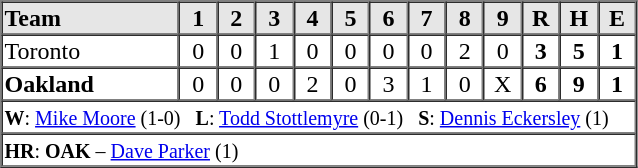<table border=1 cellspacing=0 width=425 style="margin-left:3em;">
<tr style="text-align:center; background-color:#e6e6e6;">
<th align=left width=28%>Team</th>
<th width=6%>1</th>
<th width=6%>2</th>
<th width=6%>3</th>
<th width=6%>4</th>
<th width=6%>5</th>
<th width=6%>6</th>
<th width=6%>7</th>
<th width=6%>8</th>
<th width=6%>9</th>
<th width=6%>R</th>
<th width=6%>H</th>
<th width=6%>E</th>
</tr>
<tr style="text-align:center;">
<td align=left>Toronto</td>
<td>0</td>
<td>0</td>
<td>1</td>
<td>0</td>
<td>0</td>
<td>0</td>
<td>0</td>
<td>2</td>
<td>0</td>
<td><strong>3</strong></td>
<td><strong>5</strong></td>
<td><strong>1</strong></td>
</tr>
<tr style="text-align:center;">
<td align=left><strong>Oakland</strong></td>
<td>0</td>
<td>0</td>
<td>0</td>
<td>2</td>
<td>0</td>
<td>3</td>
<td>1</td>
<td>0</td>
<td>X</td>
<td><strong>6</strong></td>
<td><strong>9</strong></td>
<td><strong>1</strong></td>
</tr>
<tr style="text-align:left;">
<td colspan=13><small><strong>W</strong>: <a href='#'>Mike Moore</a> (1-0)   <strong>L</strong>: <a href='#'>Todd Stottlemyre</a> (0-1)   <strong>S</strong>: <a href='#'>Dennis Eckersley</a> (1)   </small></td>
</tr>
<tr style="text-align:left;">
<td colspan=13><small><strong>HR</strong>: <strong>OAK</strong> – <a href='#'>Dave Parker</a> (1)</small></td>
</tr>
</table>
